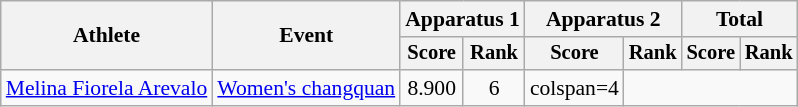<table class=wikitable style=font-size:90%;text-align:center>
<tr>
<th rowspan=2>Athlete</th>
<th rowspan=2>Event</th>
<th colspan=2>Apparatus 1</th>
<th colspan=2>Apparatus 2</th>
<th colspan=2>Total</th>
</tr>
<tr style=font-size:95%>
<th>Score</th>
<th>Rank</th>
<th>Score</th>
<th>Rank</th>
<th>Score</th>
<th>Rank</th>
</tr>
<tr>
<td align=left><a href='#'>Melina Fiorela Arevalo</a></td>
<td align=left><a href='#'>Women's changquan</a></td>
<td>8.900</td>
<td>6</td>
<td>colspan=4 </td>
</tr>
</table>
